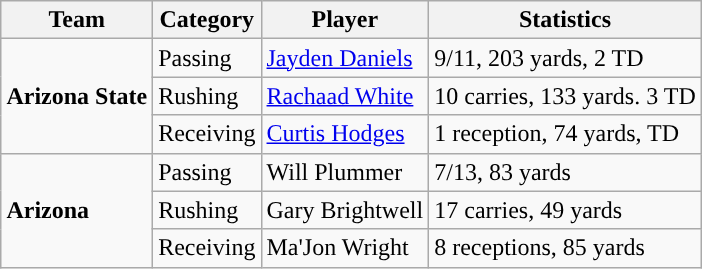<table class="wikitable" style="float: right;">
<tr>
<th>Team</th>
<th>Category</th>
<th>Player</th>
<th>Statistics</th>
</tr>
<tr>
<td rowspan=3><strong>Arizona State</strong></td>
<td>Passing</td>
<td><a href='#'>Jayden Daniels</a></td>
<td>9/11, 203 yards, 2 TD</td>
</tr>
<tr>
<td>Rushing</td>
<td><a href='#'>Rachaad White</a></td>
<td>10 carries, 133 yards. 3 TD</td>
</tr>
<tr>
<td>Receiving</td>
<td><a href='#'>Curtis Hodges</a></td>
<td>1 reception, 74 yards, TD</td>
</tr>
<tr>
<td rowspan=3><strong>Arizona</strong></td>
<td>Passing</td>
<td>Will Plummer</td>
<td>7/13, 83 yards</td>
</tr>
<tr>
<td>Rushing</td>
<td>Gary Brightwell</td>
<td>17 carries, 49 yards</td>
</tr>
<tr>
<td>Receiving</td>
<td>Ma'Jon Wright</td>
<td>8 receptions, 85 yards</td>
</tr>
</table>
